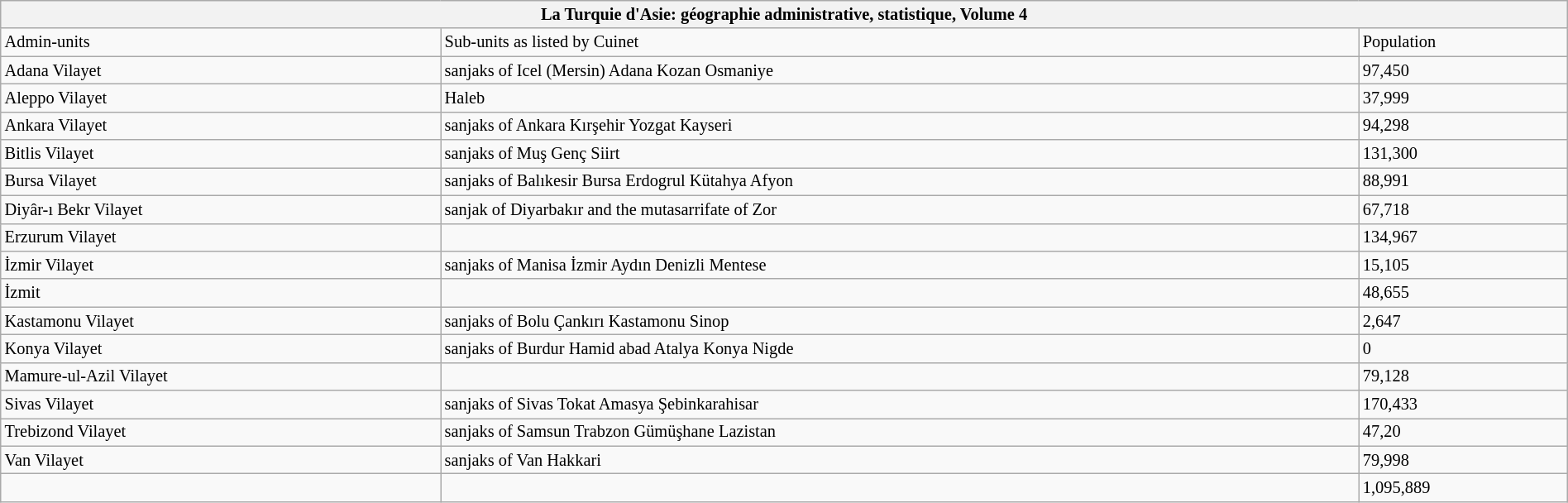<table class="wikitable collapsible collapsed" style="font-size:85%;width:100%;">
<tr>
<th colspan=3>La Turquie d'Asie: géographie administrative, statistique, Volume 4</th>
</tr>
<tr>
<td>Admin-units</td>
<td>Sub-units as listed by Cuinet</td>
<td>Population</td>
</tr>
<tr>
<td>Adana Vilayet</td>
<td>sanjaks of Icel (Mersin) Adana Kozan Osmaniye</td>
<td>97,450</td>
</tr>
<tr>
<td>Aleppo Vilayet</td>
<td>Haleb</td>
<td>37,999</td>
</tr>
<tr>
<td>Ankara Vilayet</td>
<td>sanjaks of Ankara Kırşehir Yozgat Kayseri</td>
<td>94,298</td>
</tr>
<tr>
<td>Bitlis Vilayet</td>
<td>sanjaks of Muş Genç Siirt</td>
<td>131,300</td>
</tr>
<tr>
<td>Bursa Vilayet</td>
<td>sanjaks of Balıkesir Bursa Erdogrul Kütahya Afyon</td>
<td>88,991</td>
</tr>
<tr>
<td>Diyâr-ı Bekr Vilayet</td>
<td>sanjak of Diyarbakır and the mutasarrifate of Zor</td>
<td>67,718</td>
</tr>
<tr>
<td>Erzurum Vilayet</td>
<td></td>
<td>134,967</td>
</tr>
<tr>
<td>İzmir Vilayet</td>
<td>sanjaks of Manisa İzmir Aydın Denizli Mentese</td>
<td>15,105</td>
</tr>
<tr>
<td>İzmit</td>
<td></td>
<td>48,655</td>
</tr>
<tr>
<td>Kastamonu Vilayet</td>
<td>sanjaks of Bolu Çankırı Kastamonu Sinop</td>
<td>2,647</td>
</tr>
<tr>
<td>Konya Vilayet</td>
<td>sanjaks of Burdur Hamid abad Atalya Konya Nigde</td>
<td>0</td>
</tr>
<tr>
<td>Mamure-ul-Azil Vilayet</td>
<td></td>
<td>79,128</td>
</tr>
<tr>
<td>Sivas Vilayet</td>
<td>sanjaks of Sivas Tokat Amasya Şebinkarahisar</td>
<td>170,433</td>
</tr>
<tr>
<td>Trebizond Vilayet</td>
<td>sanjaks of Samsun Trabzon Gümüşhane Lazistan</td>
<td>47,20</td>
</tr>
<tr>
<td>Van Vilayet</td>
<td>sanjaks of Van Hakkari</td>
<td>79,998</td>
</tr>
<tr>
<td></td>
<td></td>
<td>1,095,889</td>
</tr>
</table>
